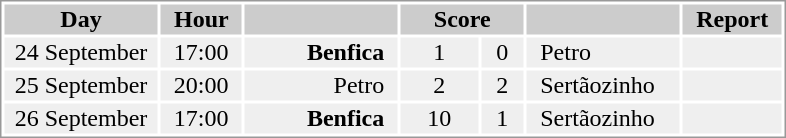<table border="0" style="border: 1px solid #999; background-color:#FFFFFF">
<tr align="center" bgcolor="#CCCCCC">
<th width="100">  Day  </th>
<th width="50">  Hour  </th>
<th width="100"></th>
<th colspan="2" width="80">Score</th>
<th width="100"></th>
<th>  Report  </th>
</tr>
<tr align="center" bgcolor="#EFEFEF">
<td>24 September</td>
<td>17:00</td>
<td align="right"><strong>Benfica</strong>  </td>
<td>1</td>
<td>0</td>
<td align="left">  Petro</td>
<td></td>
</tr>
<tr align="center" bgcolor="#EFEFEF">
<td>25 September</td>
<td>20:00</td>
<td align="right">Petro  </td>
<td>2</td>
<td>2</td>
<td align="left">  Sertãozinho</td>
<td></td>
</tr>
<tr align="center" bgcolor="#EFEFEF">
<td>26 September</td>
<td>17:00</td>
<td align="right"><strong>Benfica</strong>  </td>
<td>10</td>
<td>1</td>
<td align="left">  Sertãozinho</td>
<td></td>
</tr>
</table>
